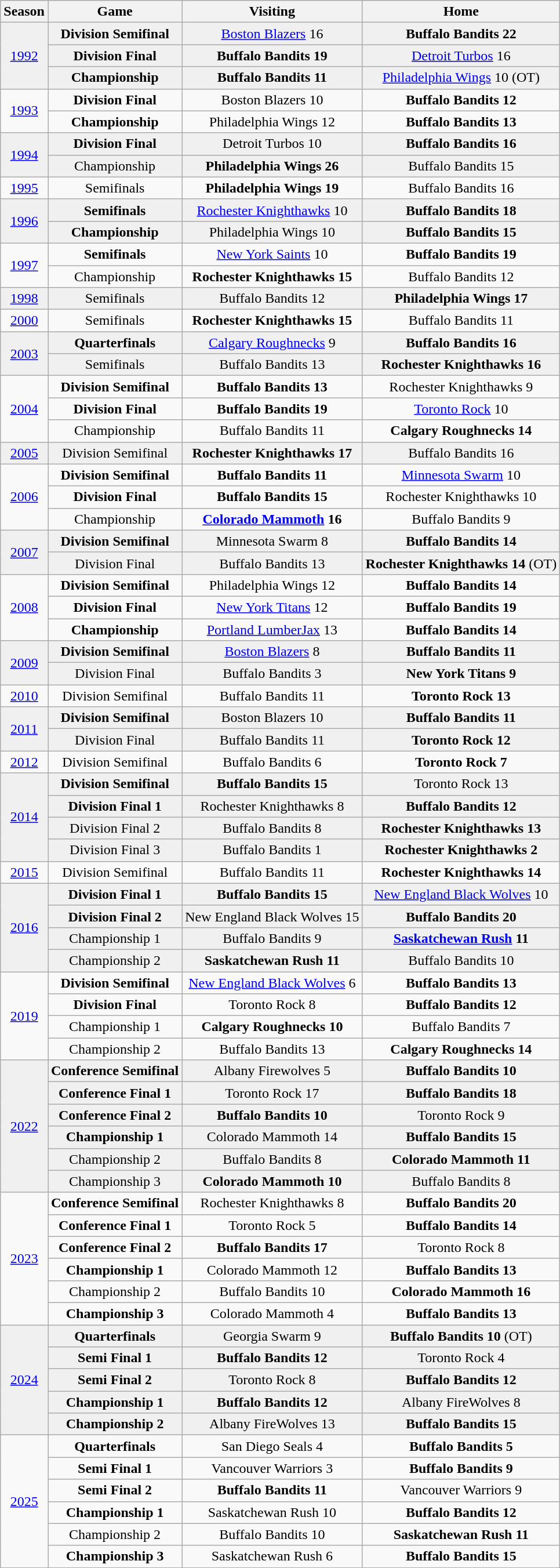<table class="wikitable mw-collapsible mw-collapsed">
<tr>
<th>Season</th>
<th>Game</th>
<th>Visiting</th>
<th>Home</th>
</tr>
<tr ALIGN=center bgcolor="#f0f0f0">
<td rowspan="3"><a href='#'>1992</a></td>
<td><strong>Division Semifinal</strong></td>
<td><a href='#'>Boston Blazers</a> 16</td>
<td><strong>Buffalo Bandits 22</strong></td>
</tr>
<tr ALIGN=center bgcolor="#f0f0f0">
<td><strong>Division Final</strong></td>
<td><strong>Buffalo Bandits 19</strong></td>
<td><a href='#'>Detroit Turbos</a> 16</td>
</tr>
<tr ALIGN=center bgcolor="#f0f0f0">
<td><strong>Championship</strong></td>
<td><strong>Buffalo Bandits 11</strong></td>
<td><a href='#'>Philadelphia Wings</a> 10 (OT)</td>
</tr>
<tr ALIGN=center>
<td rowspan="2"><a href='#'>1993</a></td>
<td><strong>Division Final</strong></td>
<td>Boston Blazers 10</td>
<td><strong>Buffalo Bandits 12</strong></td>
</tr>
<tr ALIGN=center>
<td><strong>Championship</strong></td>
<td>Philadelphia Wings 12</td>
<td><strong>Buffalo Bandits 13</strong></td>
</tr>
<tr ALIGN=center bgcolor="#f0f0f0">
<td rowspan="2"><a href='#'>1994</a></td>
<td><strong>Division Final</strong></td>
<td>Detroit Turbos 10</td>
<td><strong>Buffalo Bandits 16</strong></td>
</tr>
<tr ALIGN=center bgcolor="#f0f0f0">
<td>Championship</td>
<td><strong>Philadelphia Wings 26</strong></td>
<td>Buffalo Bandits 15</td>
</tr>
<tr ALIGN=center>
<td><a href='#'>1995</a></td>
<td>Semifinals</td>
<td><strong>Philadelphia Wings 19</strong></td>
<td>Buffalo Bandits 16</td>
</tr>
<tr ALIGN=center bgcolor="#f0f0f0">
<td rowspan="2"><a href='#'>1996</a></td>
<td><strong>Semifinals</strong></td>
<td><a href='#'>Rochester Knighthawks</a> 10</td>
<td><strong>Buffalo Bandits 18</strong></td>
</tr>
<tr ALIGN=center bgcolor="#f0f0f0">
<td><strong>Championship</strong></td>
<td>Philadelphia Wings 10</td>
<td><strong>Buffalo Bandits 15</strong></td>
</tr>
<tr ALIGN=center>
<td rowspan="2"><a href='#'>1997</a></td>
<td><strong>Semifinals</strong></td>
<td><a href='#'>New York Saints</a> 10</td>
<td><strong>Buffalo Bandits 19</strong></td>
</tr>
<tr ALIGN=center>
<td>Championship</td>
<td><strong>Rochester Knighthawks 15</strong></td>
<td>Buffalo Bandits 12</td>
</tr>
<tr ALIGN=center bgcolor="#f0f0f0">
<td><a href='#'>1998</a></td>
<td>Semifinals</td>
<td>Buffalo Bandits 12</td>
<td><strong>Philadelphia Wings 17</strong></td>
</tr>
<tr ALIGN=center>
<td><a href='#'>2000</a></td>
<td>Semifinals</td>
<td><strong>Rochester Knighthawks 15</strong></td>
<td>Buffalo Bandits 11</td>
</tr>
<tr ALIGN=center bgcolor="#f0f0f0">
<td rowspan="2"><a href='#'>2003</a></td>
<td><strong>Quarterfinals</strong></td>
<td><a href='#'>Calgary Roughnecks</a> 9</td>
<td><strong>Buffalo Bandits 16</strong></td>
</tr>
<tr ALIGN=center bgcolor="#f0f0f0">
<td>Semifinals</td>
<td>Buffalo Bandits 13</td>
<td><strong>Rochester Knighthawks 16</strong></td>
</tr>
<tr ALIGN=center>
<td rowspan="3"><a href='#'>2004</a></td>
<td><strong>Division Semifinal</strong></td>
<td><strong>Buffalo Bandits 13</strong></td>
<td>Rochester Knighthawks 9</td>
</tr>
<tr ALIGN=center>
<td><strong>Division Final</strong></td>
<td><strong>Buffalo Bandits 19</strong></td>
<td><a href='#'>Toronto Rock</a> 10</td>
</tr>
<tr ALIGN=center>
<td>Championship</td>
<td>Buffalo Bandits 11</td>
<td><strong>Calgary Roughnecks 14</strong></td>
</tr>
<tr ALIGN=center bgcolor="#f0f0f0">
<td><a href='#'>2005</a></td>
<td>Division Semifinal</td>
<td><strong>Rochester Knighthawks 17</strong></td>
<td>Buffalo Bandits 16</td>
</tr>
<tr ALIGN=center>
<td rowspan="3"><a href='#'>2006</a></td>
<td><strong>Division Semifinal</strong></td>
<td><strong>Buffalo Bandits 11</strong></td>
<td><a href='#'>Minnesota Swarm</a> 10</td>
</tr>
<tr ALIGN=center>
<td><strong>Division Final</strong></td>
<td><strong>Buffalo Bandits 15</strong></td>
<td>Rochester Knighthawks 10</td>
</tr>
<tr ALIGN=center>
<td>Championship</td>
<td><strong><a href='#'>Colorado Mammoth</a> 16</strong></td>
<td>Buffalo Bandits 9</td>
</tr>
<tr ALIGN=center bgcolor="#f0f0f0">
<td rowspan="2"><a href='#'>2007</a></td>
<td><strong>Division Semifinal</strong></td>
<td>Minnesota Swarm 8</td>
<td><strong>Buffalo Bandits 14</strong></td>
</tr>
<tr ALIGN=center bgcolor="#f0f0f0">
<td>Division Final</td>
<td>Buffalo Bandits 13</td>
<td><strong>Rochester Knighthawks 14</strong> (OT)</td>
</tr>
<tr ALIGN=center>
<td rowspan="3"><a href='#'>2008</a></td>
<td><strong>Division Semifinal</strong></td>
<td>Philadelphia Wings 12</td>
<td><strong>Buffalo Bandits 14</strong></td>
</tr>
<tr ALIGN=center>
<td><strong>Division Final</strong></td>
<td><a href='#'>New York Titans</a> 12</td>
<td><strong>Buffalo Bandits 19</strong></td>
</tr>
<tr ALIGN=center>
<td><strong>Championship</strong></td>
<td><a href='#'>Portland LumberJax</a> 13</td>
<td><strong>Buffalo Bandits 14</strong></td>
</tr>
<tr ALIGN=center bgcolor="#f0f0f0">
<td rowspan="2"><a href='#'>2009</a></td>
<td><strong>Division Semifinal</strong></td>
<td><a href='#'>Boston Blazers</a> 8</td>
<td><strong>Buffalo Bandits 11</strong></td>
</tr>
<tr ALIGN=center bgcolor="#f0f0f0">
<td>Division Final</td>
<td>Buffalo Bandits 3</td>
<td><strong>New York Titans 9</strong></td>
</tr>
<tr ALIGN=center>
<td><a href='#'>2010</a></td>
<td>Division Semifinal</td>
<td>Buffalo Bandits 11</td>
<td><strong>Toronto Rock 13</strong></td>
</tr>
<tr ALIGN=center bgcolor="#f0f0f0">
<td rowspan="2"><a href='#'>2011</a></td>
<td><strong>Division Semifinal</strong></td>
<td>Boston Blazers 10</td>
<td><strong>Buffalo Bandits 11</strong></td>
</tr>
<tr ALIGN=center bgcolor="#f0f0f0">
<td>Division Final</td>
<td>Buffalo Bandits 11</td>
<td><strong>Toronto Rock 12</strong></td>
</tr>
<tr ALIGN=center>
<td><a href='#'>2012</a></td>
<td>Division Semifinal</td>
<td>Buffalo Bandits 6</td>
<td><strong>Toronto Rock 7</strong></td>
</tr>
<tr ALIGN=center bgcolor="#f0f0f0">
<td rowspan="4"><a href='#'>2014</a></td>
<td><strong>Division Semifinal</strong></td>
<td><strong>Buffalo Bandits 15</strong></td>
<td>Toronto Rock 13</td>
</tr>
<tr ALIGN=center bgcolor="#f0f0f0">
<td><strong>Division Final 1</strong></td>
<td>Rochester Knighthawks 8</td>
<td><strong>Buffalo Bandits 12</strong></td>
</tr>
<tr ALIGN=center bgcolor="#f0f0f0">
<td>Division Final 2</td>
<td>Buffalo Bandits 8</td>
<td><strong>Rochester Knighthawks 13</strong></td>
</tr>
<tr ALIGN=center bgcolor="#f0f0f0">
<td>Division Final 3</td>
<td>Buffalo Bandits 1</td>
<td><strong>Rochester Knighthawks 2</strong></td>
</tr>
<tr ALIGN=center>
<td><a href='#'>2015</a></td>
<td>Division Semifinal</td>
<td>Buffalo Bandits 11</td>
<td><strong>Rochester Knighthawks 14</strong></td>
</tr>
<tr ALIGN=center bgcolor="#f0f0f0">
<td rowspan="4"><a href='#'>2016</a></td>
<td><strong>Division Final 1</strong></td>
<td><strong>Buffalo Bandits 15</strong></td>
<td><a href='#'>New England Black Wolves</a> 10</td>
</tr>
<tr ALIGN=center bgcolor="#f0f0f0">
<td><strong>Division Final 2</strong></td>
<td>New England Black Wolves 15</td>
<td><strong>Buffalo Bandits 20</strong></td>
</tr>
<tr ALIGN=center bgcolor="#f0f0f0">
<td>Championship 1</td>
<td>Buffalo Bandits 9</td>
<td><strong><a href='#'>Saskatchewan Rush</a> 11</strong></td>
</tr>
<tr ALIGN=center bgcolor="#f0f0f0">
<td>Championship 2</td>
<td><strong>Saskatchewan Rush 11</strong></td>
<td>Buffalo Bandits 10</td>
</tr>
<tr ALIGN=center>
<td rowspan="4"><a href='#'>2019</a></td>
<td><strong>Division Semifinal</strong></td>
<td><a href='#'>New England Black Wolves</a> 6</td>
<td><strong>Buffalo Bandits 13</strong></td>
</tr>
<tr ALIGN=center>
<td><strong>Division Final</strong></td>
<td>Toronto Rock 8</td>
<td><strong>Buffalo Bandits 12</strong></td>
</tr>
<tr ALIGN=center>
<td>Championship 1</td>
<td><strong>Calgary Roughnecks 10</strong></td>
<td>Buffalo Bandits 7</td>
</tr>
<tr ALIGN=center>
<td>Championship 2</td>
<td>Buffalo Bandits 13</td>
<td><strong>Calgary Roughnecks 14</strong></td>
</tr>
<tr ALIGN=center bgcolor="#f0f0f0">
<td rowspan="6"><a href='#'>2022</a></td>
<td><strong>Conference Semifinal</strong></td>
<td>Albany Firewolves 5</td>
<td><strong>Buffalo Bandits 10</strong></td>
</tr>
<tr ALIGN=center bgcolor="#f0f0f0">
<td><strong>Conference Final 1</strong></td>
<td>Toronto Rock 17</td>
<td><strong>Buffalo Bandits 18</strong></td>
</tr>
<tr ALIGN=center bgcolor="#f0f0f0">
<td><strong>Conference Final 2</strong></td>
<td><strong>Buffalo Bandits 10</strong></td>
<td>Toronto Rock 9</td>
</tr>
<tr ALIGN=center bgcolor="#f0f0f0">
<td><strong>Championship 1</strong></td>
<td>Colorado Mammoth 14</td>
<td><strong>Buffalo Bandits 15</strong></td>
</tr>
<tr ALIGN=center bgcolor="#f0f0f0">
<td>Championship 2</td>
<td>Buffalo Bandits 8</td>
<td><strong>Colorado Mammoth 11</strong></td>
</tr>
<tr ALIGN=center bgcolor="#f0f0f0">
<td>Championship 3</td>
<td><strong>Colorado Mammoth 10</strong></td>
<td>Buffalo Bandits 8</td>
</tr>
<tr ALIGN=center>
<td rowspan="6"><a href='#'>2023</a></td>
<td><strong>Conference Semifinal</strong></td>
<td>Rochester Knighthawks 8</td>
<td><strong>Buffalo Bandits 20</strong></td>
</tr>
<tr ALIGN=center>
<td><strong>Conference Final 1</strong></td>
<td>Toronto Rock 5</td>
<td><strong>Buffalo Bandits 14</strong></td>
</tr>
<tr ALIGN=center>
<td><strong>Conference Final 2</strong></td>
<td><strong>Buffalo Bandits 17</strong></td>
<td>Toronto Rock 8</td>
</tr>
<tr ALIGN=center>
<td><strong>Championship 1</strong></td>
<td>Colorado Mammoth 12</td>
<td><strong>Buffalo Bandits 13</strong></td>
</tr>
<tr ALIGN=center>
<td>Championship 2</td>
<td>Buffalo Bandits 10</td>
<td><strong>Colorado Mammoth 16</strong></td>
</tr>
<tr ALIGN=center>
<td><strong>Championship 3</strong></td>
<td>Colorado Mammoth 4</td>
<td><strong>Buffalo Bandits 13</strong></td>
</tr>
<tr ALIGN=center bgcolor="#f0f0f0">
<td rowspan="5"><a href='#'>2024</a></td>
<td><strong>Quarterfinals</strong></td>
<td>Georgia Swarm 9</td>
<td><strong>Buffalo Bandits 10</strong> (OT)</td>
</tr>
<tr ALIGN=center bgcolor="#f0f0f0">
<td><strong>Semi Final 1</strong></td>
<td><strong>Buffalo Bandits 12</strong></td>
<td>Toronto Rock 4</td>
</tr>
<tr ALIGN=center bgcolor="#f0f0f0">
<td><strong>Semi Final 2</strong></td>
<td>Toronto Rock 8</td>
<td><strong>Buffalo Bandits 12</strong></td>
</tr>
<tr ALIGN=center bgcolor="#f0f0f0">
<td><strong>Championship 1</strong></td>
<td><strong>Buffalo Bandits 12</strong></td>
<td>Albany FireWolves 8</td>
</tr>
<tr ALIGN=center bgcolor="#f0f0f0">
<td><strong>Championship 2</strong></td>
<td>Albany FireWolves 13</td>
<td><strong>Buffalo Bandits 15</strong></td>
</tr>
<tr ALIGN=center>
<td rowspan="6"><a href='#'>2025</a></td>
<td><strong>Quarterfinals</strong></td>
<td>San Diego Seals 4</td>
<td><strong>Buffalo Bandits 5</strong></td>
</tr>
<tr ALIGN=center>
<td><strong>Semi Final 1</strong></td>
<td>Vancouver Warriors 3</td>
<td><strong>Buffalo Bandits 9</strong></td>
</tr>
<tr ALIGN=center>
<td><strong>Semi Final 2</strong></td>
<td><strong>Buffalo Bandits 11</strong></td>
<td>Vancouver Warriors 9</td>
</tr>
<tr ALIGN=center>
<td><strong>Championship 1</strong></td>
<td>Saskatchewan Rush 10</td>
<td><strong>Buffalo Bandits 12</strong></td>
</tr>
<tr ALIGN=center>
<td>Championship 2</td>
<td>Buffalo Bandits 10</td>
<td><strong>Saskatchewan Rush 11</strong></td>
</tr>
<tr ALIGN=center>
<td><strong>Championship 3</strong></td>
<td>Saskatchewan Rush 6</td>
<td><strong>Buffalo Bandits 15</strong></td>
</tr>
</table>
